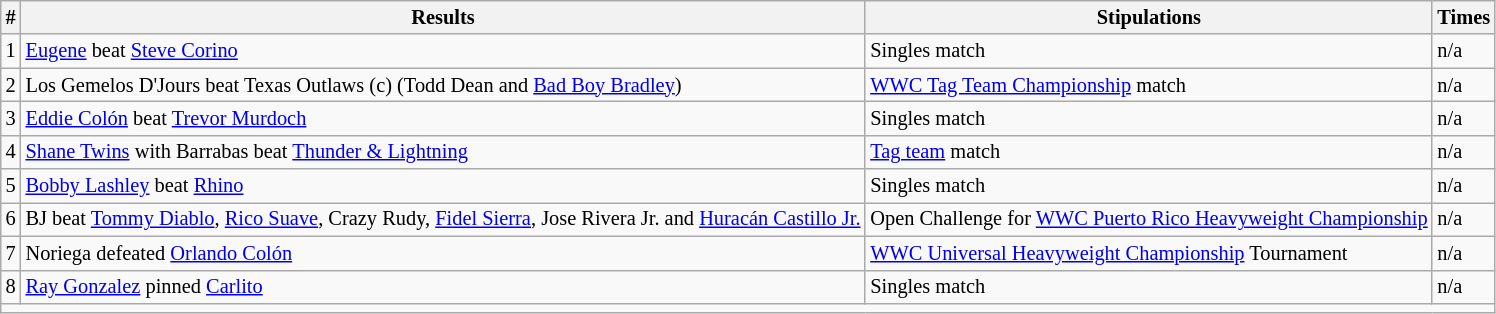<table style="font-size: 85%" class="wikitable sortable">
<tr>
<th><strong>#</strong></th>
<th><strong>Results</strong></th>
<th><strong>Stipulations</strong></th>
<th><strong>Times</strong></th>
</tr>
<tr>
<td>1</td>
<td><a href='#'>Eugene</a> beat <a href='#'>Steve Corino</a></td>
<td>Singles match</td>
<td>n/a</td>
</tr>
<tr>
<td>2</td>
<td>Los Gemelos D'Jours beat Texas Outlaws (c) (Todd Dean and <a href='#'>Bad Boy Bradley</a>)</td>
<td><a href='#'>WWC Tag Team Championship</a> match</td>
<td>n/a</td>
</tr>
<tr>
<td>3</td>
<td><a href='#'>Eddie Colón</a> beat <a href='#'>Trevor Murdoch</a></td>
<td>Singles match</td>
<td>n/a</td>
</tr>
<tr>
<td>4</td>
<td><a href='#'>Shane Twins</a> with Barrabas beat <a href='#'>Thunder & Lightning</a></td>
<td><a href='#'>Tag team</a> match</td>
<td>n/a</td>
</tr>
<tr>
<td>5</td>
<td><a href='#'>Bobby Lashley</a> beat <a href='#'>Rhino</a></td>
<td>Singles match</td>
<td>n/a</td>
</tr>
<tr>
<td>6</td>
<td>BJ beat <a href='#'>Tommy Diablo</a>, <a href='#'>Rico Suave</a>, Crazy Rudy, <a href='#'>Fidel Sierra</a>, Jose Rivera Jr. and <a href='#'>Huracán Castillo Jr.</a></td>
<td>Open Challenge for <a href='#'>WWC Puerto Rico Heavyweight Championship</a></td>
<td>n/a</td>
</tr>
<tr>
<td>7</td>
<td>Noriega defeated <a href='#'>Orlando Colón</a></td>
<td><a href='#'>WWC Universal Heavyweight Championship</a> Tournament</td>
<td>n/a</td>
</tr>
<tr>
<td>8</td>
<td><a href='#'>Ray Gonzalez</a> pinned <a href='#'>Carlito</a></td>
<td>Singles match</td>
<td>n/a</td>
</tr>
<tr>
<td colspan=4></td>
</tr>
</table>
